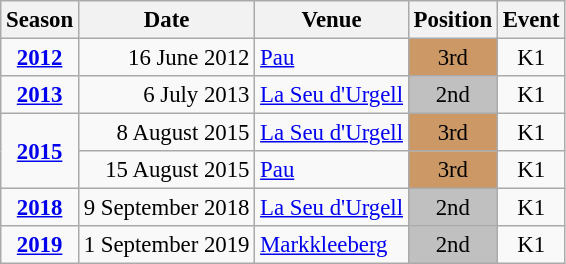<table class="wikitable" style="text-align:center; font-size:95%;">
<tr>
<th>Season</th>
<th>Date</th>
<th>Venue</th>
<th>Position</th>
<th>Event</th>
</tr>
<tr>
<td><strong><a href='#'>2012</a></strong></td>
<td align=right>16 June 2012</td>
<td align=left><a href='#'>Pau</a></td>
<td bgcolor=cc9966>3rd</td>
<td>K1</td>
</tr>
<tr>
<td><strong><a href='#'>2013</a></strong></td>
<td align=right>6 July 2013</td>
<td align=left><a href='#'>La Seu d'Urgell</a></td>
<td bgcolor=silver>2nd</td>
<td>K1</td>
</tr>
<tr>
<td rowspan=2><strong><a href='#'>2015</a></strong></td>
<td align=right>8 August 2015</td>
<td align=left><a href='#'>La Seu d'Urgell</a></td>
<td bgcolor=cc9966>3rd</td>
<td>K1</td>
</tr>
<tr>
<td align=right>15 August 2015</td>
<td align=left><a href='#'>Pau</a></td>
<td bgcolor=cc9966>3rd</td>
<td>K1</td>
</tr>
<tr>
<td><strong><a href='#'>2018</a></strong></td>
<td align=right>9 September 2018</td>
<td align=left><a href='#'>La Seu d'Urgell</a></td>
<td bgcolor=silver>2nd</td>
<td>K1</td>
</tr>
<tr>
<td><strong><a href='#'>2019</a></strong></td>
<td align=right>1 September 2019</td>
<td align=left><a href='#'>Markkleeberg</a></td>
<td bgcolor=silver>2nd</td>
<td>K1</td>
</tr>
</table>
